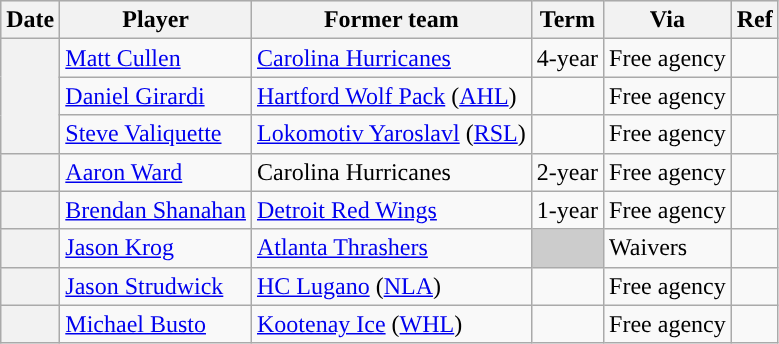<table class="wikitable plainrowheaders">
<tr style="background:#ddd; text-align:center;">
<th>Date</th>
<th>Player</th>
<th>Former team</th>
<th>Term</th>
<th>Via</th>
<th>Ref</th>
</tr>
<tr>
<th scope="row" rowspan=3></th>
<td><a href='#'>Matt Cullen</a></td>
<td><a href='#'>Carolina Hurricanes</a></td>
<td>4-year</td>
<td>Free agency</td>
<td></td>
</tr>
<tr>
<td><a href='#'>Daniel Girardi</a></td>
<td><a href='#'>Hartford Wolf Pack</a> (<a href='#'>AHL</a>)</td>
<td></td>
<td>Free agency</td>
<td></td>
</tr>
<tr>
<td><a href='#'>Steve Valiquette</a></td>
<td><a href='#'>Lokomotiv Yaroslavl</a> (<a href='#'>RSL</a>)</td>
<td></td>
<td>Free agency</td>
<td></td>
</tr>
<tr>
<th scope="row"></th>
<td><a href='#'>Aaron Ward</a></td>
<td>Carolina Hurricanes</td>
<td>2-year</td>
<td>Free agency</td>
<td></td>
</tr>
<tr>
<th scope="row"></th>
<td><a href='#'>Brendan Shanahan</a></td>
<td><a href='#'>Detroit Red Wings</a></td>
<td>1-year</td>
<td>Free agency</td>
<td></td>
</tr>
<tr>
<th scope="row"></th>
<td><a href='#'>Jason Krog</a></td>
<td><a href='#'>Atlanta Thrashers</a></td>
<td style="background:#ccc"></td>
<td>Waivers</td>
<td></td>
</tr>
<tr>
<th scope="row"></th>
<td><a href='#'>Jason Strudwick</a></td>
<td><a href='#'>HC Lugano</a> (<a href='#'>NLA</a>)</td>
<td></td>
<td>Free agency</td>
<td></td>
</tr>
<tr>
<th scope="row"></th>
<td><a href='#'>Michael Busto</a></td>
<td><a href='#'>Kootenay Ice</a> (<a href='#'>WHL</a>)</td>
<td></td>
<td>Free agency</td>
<td></td>
</tr>
</table>
